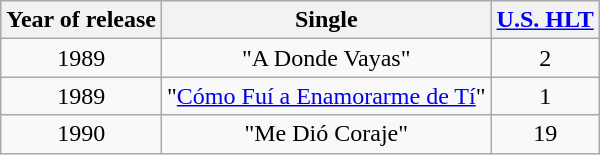<table class="wikitable">
<tr>
<th>Year of release</th>
<th>Single</th>
<th><a href='#'>U.S. HLT</a></th>
</tr>
<tr>
<td align="center">1989</td>
<td align="center">"A Donde Vayas"</td>
<td align="center">2</td>
</tr>
<tr>
<td align="center">1989</td>
<td align="center">"<a href='#'>Cómo Fuí a Enamorarme de Tí</a>"</td>
<td align="center">1</td>
</tr>
<tr>
<td align="center">1990</td>
<td align="center">"Me Dió Coraje"</td>
<td align="center">19</td>
</tr>
</table>
